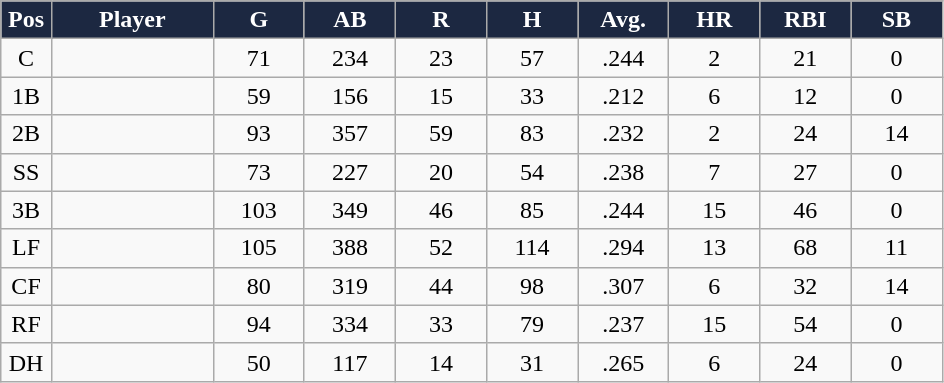<table class="wikitable sortable">
<tr>
<th style="background:#1c2841;color:white;" width="5%">Pos</th>
<th style="background:#1c2841;color:white;" width="16%">Player</th>
<th style="background:#1c2841;color:white;" width="9%">G</th>
<th style="background:#1c2841;color:white;" width="9%">AB</th>
<th style="background:#1c2841;color:white;" width="9%">R</th>
<th style="background:#1c2841;color:white;" width="9%">H</th>
<th style="background:#1c2841;color:white;" width="9%">Avg.</th>
<th style="background:#1c2841;color:white;" width="9%">HR</th>
<th style="background:#1c2841;color:white;" width="9%">RBI</th>
<th style="background:#1c2841;color:white;" width="9%">SB</th>
</tr>
<tr align="center">
<td>C</td>
<td></td>
<td>71</td>
<td>234</td>
<td>23</td>
<td>57</td>
<td>.244</td>
<td>2</td>
<td>21</td>
<td>0</td>
</tr>
<tr align="center">
<td>1B</td>
<td></td>
<td>59</td>
<td>156</td>
<td>15</td>
<td>33</td>
<td>.212</td>
<td>6</td>
<td>12</td>
<td>0</td>
</tr>
<tr align="center">
<td>2B</td>
<td></td>
<td>93</td>
<td>357</td>
<td>59</td>
<td>83</td>
<td>.232</td>
<td>2</td>
<td>24</td>
<td>14</td>
</tr>
<tr align="center">
<td>SS</td>
<td></td>
<td>73</td>
<td>227</td>
<td>20</td>
<td>54</td>
<td>.238</td>
<td>7</td>
<td>27</td>
<td>0</td>
</tr>
<tr align="center">
<td>3B</td>
<td></td>
<td>103</td>
<td>349</td>
<td>46</td>
<td>85</td>
<td>.244</td>
<td>15</td>
<td>46</td>
<td>0</td>
</tr>
<tr align="center">
<td>LF</td>
<td></td>
<td>105</td>
<td>388</td>
<td>52</td>
<td>114</td>
<td>.294</td>
<td>13</td>
<td>68</td>
<td>11</td>
</tr>
<tr align="center">
<td>CF</td>
<td></td>
<td>80</td>
<td>319</td>
<td>44</td>
<td>98</td>
<td>.307</td>
<td>6</td>
<td>32</td>
<td>14</td>
</tr>
<tr align="center">
<td>RF</td>
<td></td>
<td>94</td>
<td>334</td>
<td>33</td>
<td>79</td>
<td>.237</td>
<td>15</td>
<td>54</td>
<td>0</td>
</tr>
<tr align="center">
<td>DH</td>
<td></td>
<td>50</td>
<td>117</td>
<td>14</td>
<td>31</td>
<td>.265</td>
<td>6</td>
<td>24</td>
<td>0</td>
</tr>
</table>
